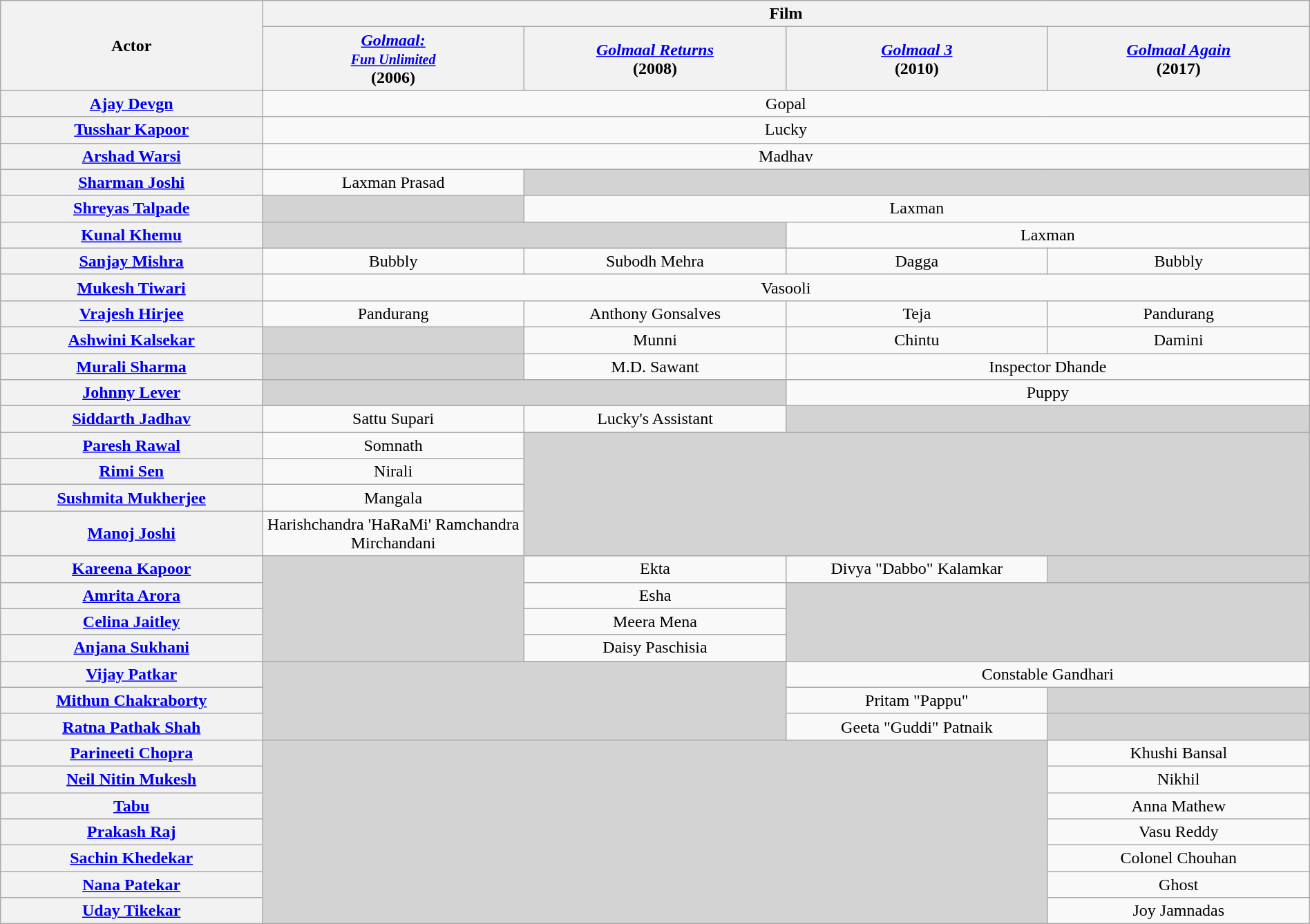<table class="wikitable"  style="text-align:center; width:100%;">
<tr>
<th rowspan="2"; style="width:20%;">Actor</th>
<th colspan="4">Film</th>
</tr>
<tr>
<th style="width:20%;"><em><a href='#'>Golmaal:<br><small>Fun Unlimited</small></a></em> <br>(2006)</th>
<th style="width:20%;"><em><a href='#'>Golmaal Returns</a></em> <br>(2008)</th>
<th style="width:20%;"><em><a href='#'>Golmaal 3</a></em> <br>(2010)</th>
<th style="width:20%;"><em><a href='#'>Golmaal Again</a></em> <br>(2017)</th>
</tr>
<tr>
<th><a href='#'>Ajay Devgn</a></th>
<td colspan="4">Gopal</td>
</tr>
<tr>
<th><a href='#'>Tusshar Kapoor</a></th>
<td colspan="4">Lucky</td>
</tr>
<tr>
<th><a href='#'>Arshad Warsi</a></th>
<td colspan="4">Madhav</td>
</tr>
<tr>
<th><a href='#'>Sharman Joshi</a></th>
<td>Laxman Prasad</td>
<td colspan="3" style="background:#d3d3d3;"></td>
</tr>
<tr>
<th><a href='#'>Shreyas Talpade</a></th>
<td style="background:#d3d3d3;"></td>
<td colspan="3">Laxman</td>
</tr>
<tr>
<th><a href='#'>Kunal Khemu</a></th>
<td colspan="2" style="background:#d3d3d3;"></td>
<td colspan="2">Laxman</td>
</tr>
<tr>
<th><a href='#'>Sanjay Mishra</a></th>
<td>Bubbly</td>
<td>Subodh Mehra</td>
<td>Dagga</td>
<td>Bubbly</td>
</tr>
<tr>
<th><a href='#'>Mukesh Tiwari</a></th>
<td colspan="4">Vasooli</td>
</tr>
<tr>
<th><a href='#'>Vrajesh Hirjee</a></th>
<td>Pandurang</td>
<td>Anthony Gonsalves</td>
<td>Teja</td>
<td>Pandurang</td>
</tr>
<tr>
<th><a href='#'>Ashwini Kalsekar</a></th>
<td style="background:#d3d3d3;"></td>
<td>Munni</td>
<td>Chintu</td>
<td>Damini</td>
</tr>
<tr>
<th><a href='#'>Murali Sharma</a></th>
<td style="background:#d3d3d3;"></td>
<td>M.D. Sawant</td>
<td colspan="2">Inspector Dhande</td>
</tr>
<tr>
<th><a href='#'>Johnny Lever</a></th>
<td colspan="2" style="background:#d3d3d3;"></td>
<td colspan="2">Puppy</td>
</tr>
<tr>
<th><a href='#'>Siddarth Jadhav</a></th>
<td colspan="1">Sattu Supari</td>
<td>Lucky's Assistant</td>
<td colspan="2" style="background:#d3d3d3;"></td>
</tr>
<tr>
<th><a href='#'>Paresh Rawal</a></th>
<td>Somnath</td>
<td colspan="3" rowspan="4" style="background:#d3d3d3;"></td>
</tr>
<tr>
<th><a href='#'>Rimi Sen</a></th>
<td>Nirali</td>
</tr>
<tr>
<th><a href='#'>Sushmita Mukherjee</a></th>
<td>Mangala</td>
</tr>
<tr>
<th><a href='#'>Manoj Joshi</a></th>
<td>Harishchandra 'HaRaMi' Ramchandra Mirchandani</td>
</tr>
<tr>
<th><a href='#'>Kareena Kapoor</a></th>
<td rowspan="4"  style="background:#d3d3d3;"></td>
<td>Ekta</td>
<td>Divya "Dabbo" Kalamkar</td>
<td style="background:#d3d3d3;"></td>
</tr>
<tr>
<th><a href='#'>Amrita Arora</a></th>
<td>Esha</td>
<td colspan="2" rowspan="3" style="background:#d3d3d3;"></td>
</tr>
<tr>
<th><a href='#'>Celina Jaitley</a></th>
<td>Meera Mena</td>
</tr>
<tr>
<th><a href='#'>Anjana Sukhani</a></th>
<td>Daisy Paschisia</td>
</tr>
<tr>
<th><a href='#'>Vijay Patkar</a></th>
<td rowspan="3" colspan="2" style="background:#d3d3d3;"></td>
<td colspan="2">Constable Gandhari</td>
</tr>
<tr>
<th><a href='#'>Mithun Chakraborty</a></th>
<td>Pritam "Pappu"</td>
<td style="background:#d3d3d3;"></td>
</tr>
<tr>
<th><a href='#'>Ratna Pathak Shah</a></th>
<td>Geeta "Guddi" Patnaik</td>
<td style="background:#d3d3d3;"></td>
</tr>
<tr>
<th><a href='#'>Parineeti Chopra</a></th>
<td rowspan="7" colspan="3" style="background:#d3d3d3;"></td>
<td>Khushi Bansal</td>
</tr>
<tr>
<th><a href='#'>Neil Nitin Mukesh</a></th>
<td>Nikhil</td>
</tr>
<tr>
<th><a href='#'>Tabu</a></th>
<td>Anna Mathew</td>
</tr>
<tr>
<th><a href='#'>Prakash Raj</a></th>
<td>Vasu Reddy</td>
</tr>
<tr>
<th><a href='#'>Sachin Khedekar</a></th>
<td>Colonel Chouhan</td>
</tr>
<tr>
<th><a href='#'>Nana Patekar</a></th>
<td>Ghost</td>
</tr>
<tr>
<th><a href='#'>Uday Tikekar</a></th>
<td>Joy Jamnadas</td>
</tr>
</table>
